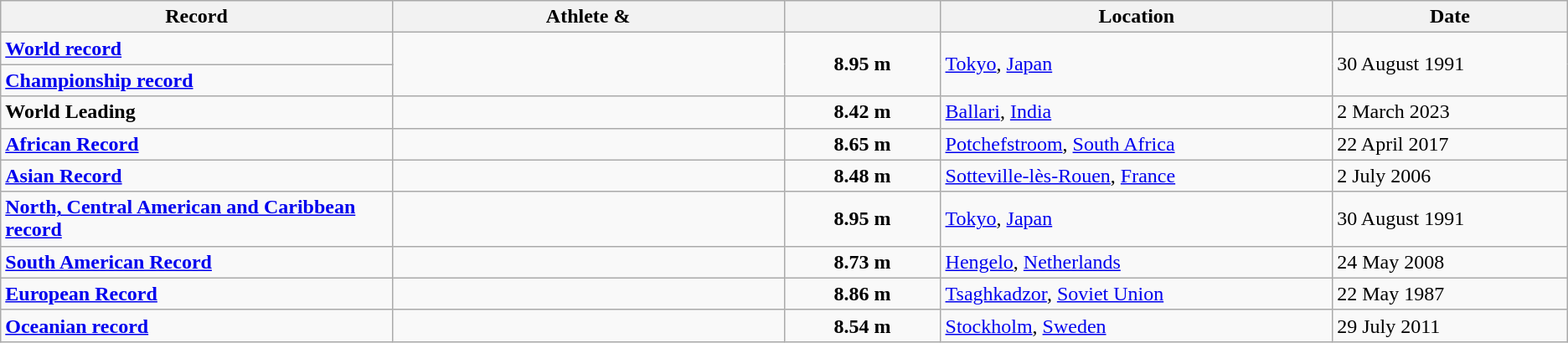<table class="wikitable">
<tr>
<th width=25% align=center>Record</th>
<th width=25% align=center>Athlete & </th>
<th width=10% align=center></th>
<th width=25% align=center>Location</th>
<th width=15% align=center>Date</th>
</tr>
<tr>
<td><strong><a href='#'>World record</a></strong></td>
<td rowspan="2"></td>
<td rowspan="2" align="center"><strong>8.95 m</strong></td>
<td rowspan="2"><a href='#'>Tokyo</a>, <a href='#'>Japan</a></td>
<td rowspan="2">30 August 1991</td>
</tr>
<tr>
<td><strong><a href='#'>Championship record</a></strong></td>
</tr>
<tr>
<td><strong>World Leading</strong></td>
<td></td>
<td align=center><strong>8.42 m</strong></td>
<td><a href='#'>Ballari</a>, <a href='#'>India</a></td>
<td>2 March 2023</td>
</tr>
<tr>
<td><strong><a href='#'>African Record</a></strong></td>
<td></td>
<td align=center><strong>8.65 m</strong></td>
<td><a href='#'>Potchefstroom</a>, <a href='#'>South Africa</a></td>
<td>22 April 2017</td>
</tr>
<tr>
<td><strong><a href='#'>Asian Record</a></strong></td>
<td></td>
<td align=center><strong>8.48 m</strong></td>
<td><a href='#'>Sotteville-lès-Rouen</a>, <a href='#'>France</a></td>
<td>2 July 2006</td>
</tr>
<tr>
<td><strong><a href='#'>North, Central American and Caribbean record</a></strong></td>
<td></td>
<td align="center"><strong>8.95 m</strong></td>
<td><a href='#'>Tokyo</a>, <a href='#'>Japan</a></td>
<td>30 August 1991</td>
</tr>
<tr>
<td><strong><a href='#'>South American Record</a></strong></td>
<td></td>
<td align="center"><strong>8.73 m</strong></td>
<td><a href='#'>Hengelo</a>, <a href='#'>Netherlands</a></td>
<td>24 May 2008</td>
</tr>
<tr>
<td><strong><a href='#'>European Record</a></strong></td>
<td></td>
<td align="center"><strong>8.86 m</strong></td>
<td><a href='#'>Tsaghkadzor</a>, <a href='#'>Soviet Union</a></td>
<td>22 May 1987</td>
</tr>
<tr>
<td><strong><a href='#'>Oceanian record</a></strong></td>
<td></td>
<td align="center"><strong>8.54 m</strong></td>
<td><a href='#'>Stockholm</a>, <a href='#'>Sweden</a></td>
<td>29 July 2011</td>
</tr>
</table>
